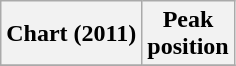<table class="wikitable sortable plainrowheaders" style="text-align: center;">
<tr>
<th scope="col">Chart (2011)</th>
<th scope="col">Peak<br>position</th>
</tr>
<tr>
</tr>
</table>
